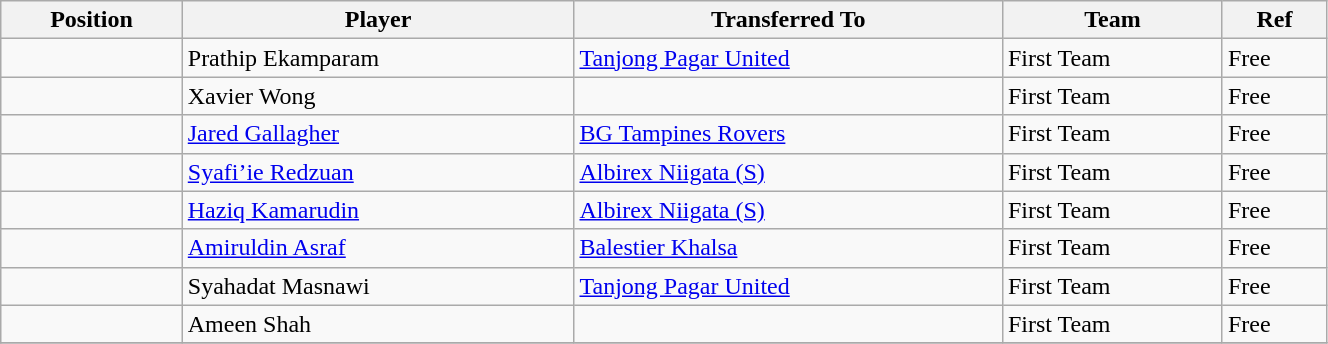<table class="wikitable sortable" style="width:70%; text-align:center; font-size:100%; text-align:left;">
<tr>
<th>Position</th>
<th>Player</th>
<th>Transferred To</th>
<th>Team</th>
<th>Ref</th>
</tr>
<tr>
<td></td>
<td> Prathip Ekamparam</td>
<td> <a href='#'>Tanjong Pagar United</a></td>
<td>First Team</td>
<td>Free </td>
</tr>
<tr>
<td></td>
<td> Xavier Wong</td>
<td></td>
<td>First Team</td>
<td>Free</td>
</tr>
<tr>
<td></td>
<td> <a href='#'>Jared Gallagher</a></td>
<td> <a href='#'>BG Tampines Rovers</a></td>
<td>First Team</td>
<td>Free </td>
</tr>
<tr>
<td></td>
<td> <a href='#'>Syafi’ie Redzuan</a></td>
<td> <a href='#'>Albirex Niigata (S)</a></td>
<td>First Team</td>
<td>Free </td>
</tr>
<tr>
<td></td>
<td> <a href='#'>Haziq Kamarudin</a></td>
<td> <a href='#'>Albirex Niigata (S)</a></td>
<td>First Team</td>
<td>Free </td>
</tr>
<tr>
<td></td>
<td> <a href='#'>Amiruldin Asraf</a></td>
<td> <a href='#'>Balestier Khalsa</a></td>
<td>First Team</td>
<td>Free </td>
</tr>
<tr>
<td></td>
<td> Syahadat Masnawi</td>
<td> <a href='#'>Tanjong Pagar United</a></td>
<td>First Team</td>
<td>Free </td>
</tr>
<tr>
<td></td>
<td> Ameen Shah</td>
<td></td>
<td>First Team</td>
<td>Free</td>
</tr>
<tr>
</tr>
</table>
